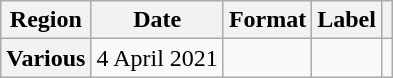<table class="wikitable plainrowheaders">
<tr>
<th>Region</th>
<th>Date</th>
<th>Format</th>
<th>Label</th>
<th></th>
</tr>
<tr>
<th scope="row">Various</th>
<td>4 April 2021</td>
<td></td>
<td></td>
<td></td>
</tr>
</table>
